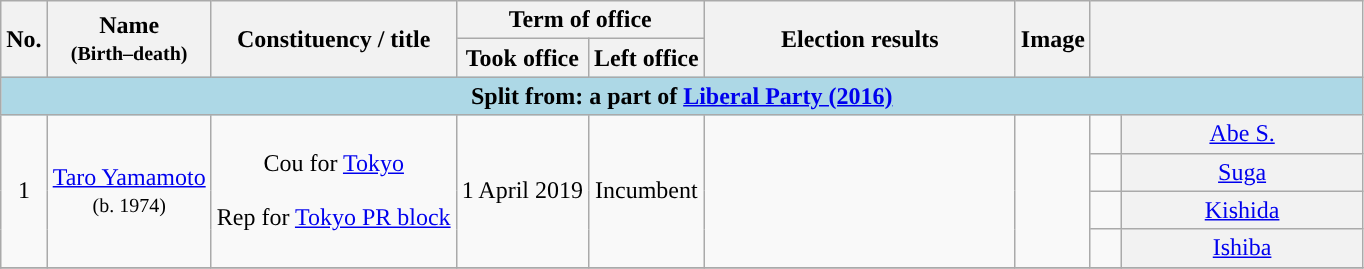<table class="wikitable"  style="text-align:center">
<tr>
<th rowspan=2>No.</th>
<th rowspan=2>Name<br><small>(Birth–death)</small></th>
<th rowspan=2>Constituency / title</th>
<th colspan=2>Term of office</th>
<th rowspan=2 width=200>Election results</th>
<th rowspan=2>Image</th>
<th colspan="2" style="width:20%;" rowspan="2"><a href='#'></a> </th>
</tr>
<tr>
<th>Took office</th>
<th>Left office</th>
</tr>
<tr>
<td bgcolor="lightblue" colspan="9"><strong>Split from: a part of <a href='#'>Liberal Party (2016)</a> </strong></td>
</tr>
<tr>
<td rowspan=4>1</td>
<td rowspan=4><a href='#'>Taro Yamamoto</a><br><small>(b. 1974)</small></td>
<td rowspan=4>Cou for <a href='#'>Tokyo</a><br><br>Rep for <a href='#'>Tokyo PR block</a><br></td>
<td rowspan=4>1 April 2019</td>
<td rowspan=4>Incumbent</td>
<td rowspan="4" align=left></td>
<td rowspan=4></td>
<td style="background-color: "></td>
<th style="font-weight:normal"><a href='#'>Abe S.</a> <small></small></th>
</tr>
<tr>
<td style="background-color: "></td>
<th style="font-weight:normal"><a href='#'>Suga</a> <small></small></th>
</tr>
<tr>
<td style="background-color: "></td>
<th style="font-weight:normal"><a href='#'>Kishida</a> <small></small></th>
</tr>
<tr>
<td style="background-color: "></td>
<th style="font-weight:normal"><a href='#'>Ishiba</a> <small></small></th>
</tr>
<tr>
</tr>
</table>
